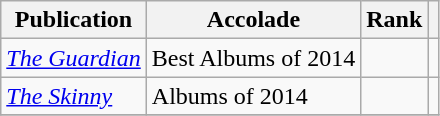<table class="wikitable sortable">
<tr>
<th>Publication</th>
<th>Accolade</th>
<th>Rank</th>
<th class="unsortable"></th>
</tr>
<tr>
<td><em><a href='#'>The Guardian</a></em></td>
<td>Best Albums of 2014</td>
<td></td>
<td></td>
</tr>
<tr>
<td><em><a href='#'>The Skinny</a></em></td>
<td>Albums of 2014</td>
<td></td>
<td></td>
</tr>
<tr>
</tr>
</table>
